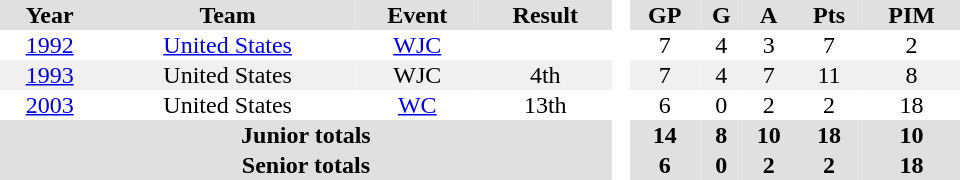<table border="0" cellpadding="1" cellspacing="0" style="text-align:center; width:40em">
<tr ALIGN="center" bgcolor="#e0e0e0">
<th>Year</th>
<th>Team</th>
<th>Event</th>
<th>Result</th>
<th rowspan="99" bgcolor="#ffffff"> </th>
<th>GP</th>
<th>G</th>
<th>A</th>
<th>Pts</th>
<th>PIM</th>
</tr>
<tr>
<td><a href='#'>1992</a></td>
<td><a href='#'>United States</a></td>
<td><a href='#'>WJC</a></td>
<td></td>
<td>7</td>
<td>4</td>
<td>3</td>
<td>7</td>
<td>2</td>
</tr>
<tr bgcolor="#f0f0f0">
<td><a href='#'>1993</a></td>
<td>United States</td>
<td>WJC</td>
<td>4th</td>
<td>7</td>
<td>4</td>
<td>7</td>
<td>11</td>
<td>8</td>
</tr>
<tr>
<td><a href='#'>2003</a></td>
<td>United States</td>
<td><a href='#'>WC</a></td>
<td>13th</td>
<td>6</td>
<td>0</td>
<td>2</td>
<td>2</td>
<td>18</td>
</tr>
<tr bgcolor="#e0e0e0">
<th colspan="4">Junior totals</th>
<th>14</th>
<th>8</th>
<th>10</th>
<th>18</th>
<th>10</th>
</tr>
<tr bgcolor="#e0e0e0">
<th colspan="4">Senior totals</th>
<th>6</th>
<th>0</th>
<th>2</th>
<th>2</th>
<th>18</th>
</tr>
</table>
